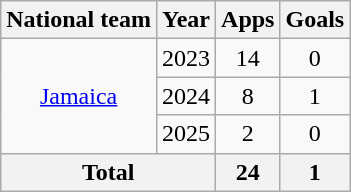<table class=wikitable style=text-align:center>
<tr>
<th>National team</th>
<th>Year</th>
<th>Apps</th>
<th>Goals</th>
</tr>
<tr>
<td rowspan="3"><a href='#'>Jamaica</a></td>
<td>2023</td>
<td>14</td>
<td>0</td>
</tr>
<tr>
<td>2024</td>
<td>8</td>
<td>1</td>
</tr>
<tr>
<td>2025</td>
<td>2</td>
<td>0</td>
</tr>
<tr>
<th colspan=2>Total</th>
<th>24</th>
<th>1</th>
</tr>
</table>
